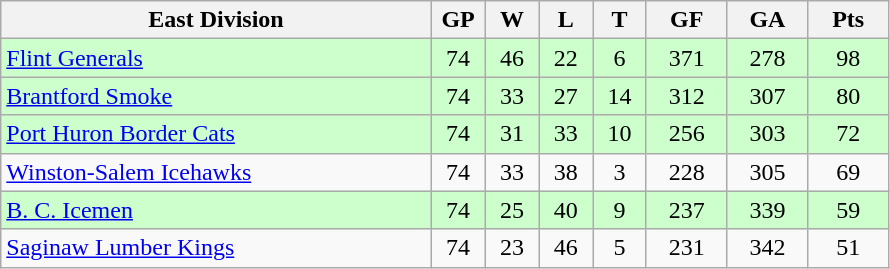<table class="wikitable">
<tr>
<th width="40%" bgcolor="#e0e0e0">East Division</th>
<th width="5%" bgcolor="#e0e0e0">GP</th>
<th width="5%" bgcolor="#e0e0e0">W</th>
<th width="5%" bgcolor="#e0e0e0">L</th>
<th width="5%" bgcolor="#e0e0e0">T</th>
<th width="7.5%" bgcolor="#e0e0e0">GF</th>
<th width="7.5%" bgcolor="#e0e0e0">GA</th>
<th width="7.5%" bgcolor="#e0e0e0">Pts</th>
</tr>
<tr align="center" bgcolor="#CCFFCC">
<td align="left"><a href='#'>Flint Generals</a></td>
<td>74</td>
<td>46</td>
<td>22</td>
<td>6</td>
<td>371</td>
<td>278</td>
<td>98</td>
</tr>
<tr align="center" bgcolor="#CCFFCC">
<td align="left"><a href='#'>Brantford Smoke</a></td>
<td>74</td>
<td>33</td>
<td>27</td>
<td>14</td>
<td>312</td>
<td>307</td>
<td>80</td>
</tr>
<tr align="center" bgcolor="#CCFFCC">
<td align="left"><a href='#'>Port Huron Border Cats</a></td>
<td>74</td>
<td>31</td>
<td>33</td>
<td>10</td>
<td>256</td>
<td>303</td>
<td>72</td>
</tr>
<tr align="center">
<td align="left"><a href='#'>Winston-Salem Icehawks</a></td>
<td>74</td>
<td>33</td>
<td>38</td>
<td>3</td>
<td>228</td>
<td>305</td>
<td>69</td>
</tr>
<tr align="center" bgcolor="#CCFFCC">
<td align="left"><a href='#'>B. C. Icemen</a></td>
<td>74</td>
<td>25</td>
<td>40</td>
<td>9</td>
<td>237</td>
<td>339</td>
<td>59</td>
</tr>
<tr align="center">
<td align="left"><a href='#'>Saginaw Lumber Kings</a></td>
<td>74</td>
<td>23</td>
<td>46</td>
<td>5</td>
<td>231</td>
<td>342</td>
<td>51</td>
</tr>
</table>
